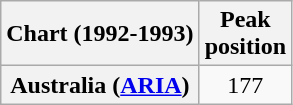<table class="wikitable plainrowheaders" style="text-align:center">
<tr>
<th scope="col">Chart (1992-1993)</th>
<th scope="col">Peak<br>position</th>
</tr>
<tr>
<th scope="row">Australia (<a href='#'>ARIA</a>)</th>
<td>177</td>
</tr>
</table>
